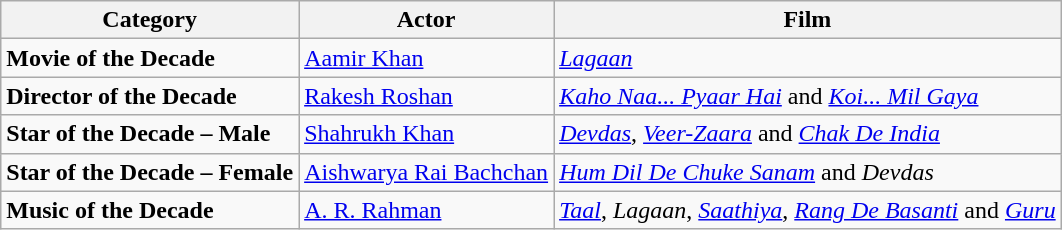<table class="wikitable">
<tr>
<th>Category</th>
<th>Actor</th>
<th>Film</th>
</tr>
<tr>
<td><strong>Movie of the Decade</strong></td>
<td><a href='#'>Aamir Khan</a></td>
<td><em><a href='#'>Lagaan</a></em></td>
</tr>
<tr>
<td><strong>Director of the Decade</strong></td>
<td><a href='#'>Rakesh Roshan</a></td>
<td><em><a href='#'>Kaho Naa... Pyaar Hai</a></em> and <em><a href='#'>Koi... Mil Gaya</a></em></td>
</tr>
<tr>
<td><strong>Star of the Decade – Male</strong></td>
<td><a href='#'>Shahrukh Khan</a></td>
<td><em><a href='#'>Devdas</a></em>, <em><a href='#'>Veer-Zaara</a></em> and <em><a href='#'>Chak De India</a></em></td>
</tr>
<tr>
<td><strong>Star of the Decade – Female</strong></td>
<td><a href='#'>Aishwarya Rai Bachchan</a></td>
<td><em><a href='#'>Hum Dil De Chuke Sanam</a></em> and <em>Devdas</em></td>
</tr>
<tr>
<td><strong>Music of the Decade</strong></td>
<td><a href='#'>A. R. Rahman</a></td>
<td><em><a href='#'>Taal</a></em>, <em>Lagaan</em>, <em><a href='#'>Saathiya</a></em>, <em><a href='#'>Rang De Basanti</a></em> and <em><a href='#'>Guru</a></em></td>
</tr>
</table>
